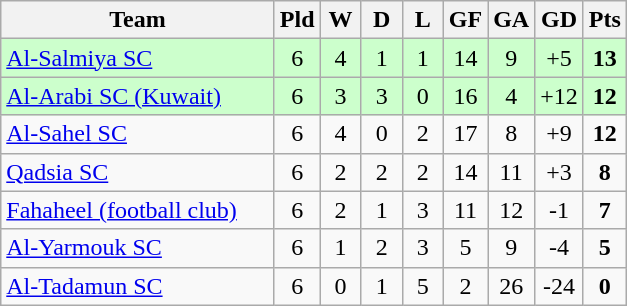<table class="wikitable" style="text-align: center;">
<tr>
<th width="175">Team</th>
<th width="20">Pld</th>
<th width="20">W</th>
<th width="20">D</th>
<th width="20">L</th>
<th width="20">GF</th>
<th width="20">GA</th>
<th width="20">GD</th>
<th width="20">Pts</th>
</tr>
<tr bgcolor=#ccffcc>
<td align=left> <a href='#'>Al-Salmiya SC</a></td>
<td>6</td>
<td>4</td>
<td>1</td>
<td>1</td>
<td>14</td>
<td>9</td>
<td>+5</td>
<td><strong>13</strong></td>
</tr>
<tr bgcolor=#ccffcc>
<td align=left> <a href='#'>Al-Arabi SC (Kuwait)</a></td>
<td>6</td>
<td>3</td>
<td>3</td>
<td>0</td>
<td>16</td>
<td>4</td>
<td>+12</td>
<td><strong>12</strong></td>
</tr>
<tr>
<td align=left> <a href='#'>Al-Sahel SC</a></td>
<td>6</td>
<td>4</td>
<td>0</td>
<td>2</td>
<td>17</td>
<td>8</td>
<td>+9</td>
<td><strong>12</strong></td>
</tr>
<tr>
<td align=left> <a href='#'>Qadsia SC</a></td>
<td>6</td>
<td>2</td>
<td>2</td>
<td>2</td>
<td>14</td>
<td>11</td>
<td>+3</td>
<td><strong>8</strong></td>
</tr>
<tr>
<td align=left> <a href='#'>Fahaheel (football club)</a></td>
<td>6</td>
<td>2</td>
<td>1</td>
<td>3</td>
<td>11</td>
<td>12</td>
<td>-1</td>
<td><strong>7</strong></td>
</tr>
<tr>
<td align=left> <a href='#'>Al-Yarmouk SC</a></td>
<td>6</td>
<td>1</td>
<td>2</td>
<td>3</td>
<td>5</td>
<td>9</td>
<td>-4</td>
<td><strong>5</strong></td>
</tr>
<tr>
<td align=left> <a href='#'>Al-Tadamun SC</a></td>
<td>6</td>
<td>0</td>
<td>1</td>
<td>5</td>
<td>2</td>
<td>26</td>
<td>-24</td>
<td><strong>0</strong></td>
</tr>
</table>
